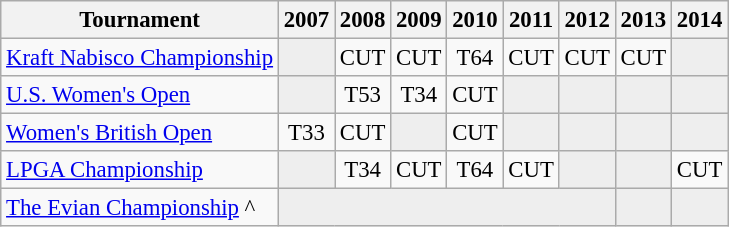<table class="wikitable" style="font-size:95%;text-align:center;">
<tr>
<th>Tournament</th>
<th>2007</th>
<th>2008</th>
<th>2009</th>
<th>2010</th>
<th>2011</th>
<th>2012</th>
<th>2013</th>
<th>2014</th>
</tr>
<tr>
<td align=left><a href='#'>Kraft Nabisco Championship</a></td>
<td style="background:#eeeeee;"></td>
<td>CUT</td>
<td>CUT</td>
<td>T64</td>
<td>CUT</td>
<td>CUT</td>
<td>CUT</td>
<td style="background:#eeeeee;"></td>
</tr>
<tr>
<td align=left><a href='#'>U.S. Women's Open</a></td>
<td style="background:#eeeeee;"></td>
<td>T53</td>
<td>T34</td>
<td>CUT</td>
<td style="background:#eeeeee;"></td>
<td style="background:#eeeeee;"></td>
<td style="background:#eeeeee;"></td>
<td style="background:#eeeeee;"></td>
</tr>
<tr>
<td align=left><a href='#'>Women's British Open</a></td>
<td>T33</td>
<td>CUT</td>
<td style="background:#eeeeee;"></td>
<td>CUT</td>
<td style="background:#eeeeee;"></td>
<td style="background:#eeeeee;"></td>
<td style="background:#eeeeee;"></td>
<td style="background:#eeeeee;"></td>
</tr>
<tr>
<td align=left><a href='#'>LPGA Championship</a></td>
<td style="background:#eeeeee;"></td>
<td>T34</td>
<td>CUT</td>
<td>T64</td>
<td>CUT</td>
<td style="background:#eeeeee;"></td>
<td style="background:#eeeeee;"></td>
<td>CUT</td>
</tr>
<tr>
<td align=left><a href='#'>The Evian Championship</a> ^</td>
<td style="background:#eeeeee;" colspan=6></td>
<td style="background:#eeeeee;"></td>
<td style="background:#eeeeee;"></td>
</tr>
</table>
